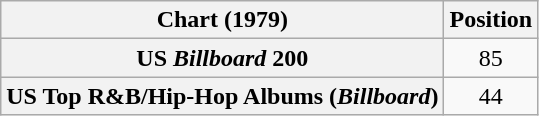<table class="wikitable sortable plainrowheaders" style="text-align:center;">
<tr>
<th scope="col">Chart (1979)</th>
<th scope="col">Position</th>
</tr>
<tr>
<th scope="row">US <em>Billboard</em> 200</th>
<td>85</td>
</tr>
<tr>
<th scope="row">US Top R&B/Hip-Hop Albums (<em>Billboard</em>)</th>
<td>44</td>
</tr>
</table>
